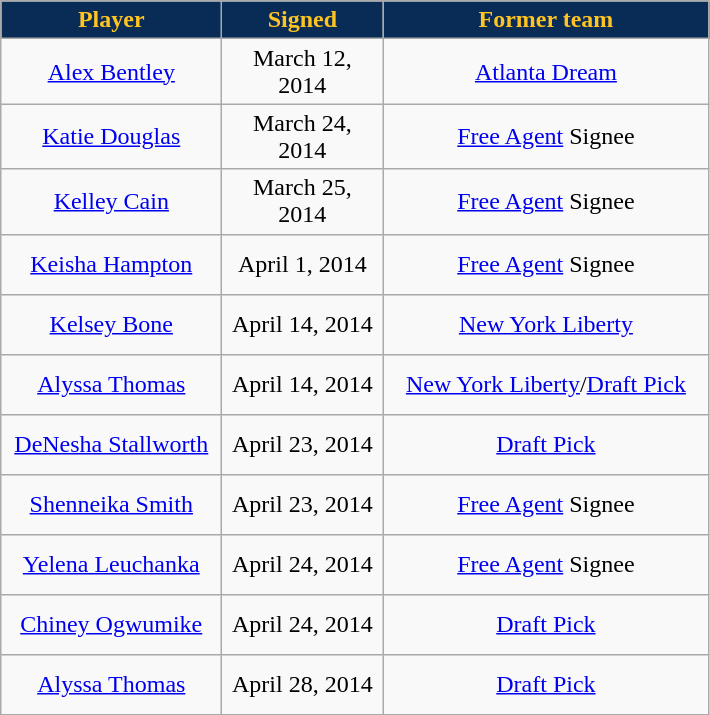<table class="wikitable" style="text-align: center">
<tr style="color:#ffc322; text-align:center; background:#ddd; background:#092c57;">
<td style="width:140px"><strong>Player</strong></td>
<td style="width:100px"><strong>Signed</strong></td>
<td style="width:210px"><strong>Former team</strong></td>
</tr>
<tr style="height:40px">
<td><a href='#'>Alex Bentley</a></td>
<td>March 12, 2014</td>
<td><a href='#'>Atlanta Dream</a></td>
</tr>
<tr style="height:40px">
<td><a href='#'>Katie Douglas</a></td>
<td>March 24, 2014</td>
<td><a href='#'>Free Agent</a> Signee</td>
</tr>
<tr style="height:40px">
<td><a href='#'>Kelley Cain</a></td>
<td>March 25, 2014</td>
<td><a href='#'>Free Agent</a> Signee</td>
</tr>
<tr style="height:40px">
<td><a href='#'>Keisha Hampton</a></td>
<td>April 1, 2014</td>
<td><a href='#'>Free Agent</a> Signee</td>
</tr>
<tr style="height:40px">
<td><a href='#'>Kelsey Bone</a></td>
<td>April 14, 2014</td>
<td><a href='#'>New York Liberty</a></td>
</tr>
<tr style="height:40px">
<td><a href='#'>Alyssa Thomas</a></td>
<td>April 14, 2014</td>
<td><a href='#'>New York Liberty</a>/<a href='#'>Draft Pick</a></td>
</tr>
<tr style="height:40px">
<td><a href='#'>DeNesha Stallworth</a></td>
<td>April 23, 2014</td>
<td><a href='#'>Draft Pick</a></td>
</tr>
<tr style="height:40px">
<td><a href='#'>Shenneika Smith</a></td>
<td>April 23, 2014</td>
<td><a href='#'>Free Agent</a> Signee</td>
</tr>
<tr style="height:40px">
<td><a href='#'>Yelena Leuchanka</a></td>
<td>April 24, 2014</td>
<td><a href='#'>Free Agent</a> Signee</td>
</tr>
<tr style="height:40px">
<td><a href='#'>Chiney Ogwumike</a></td>
<td>April 24, 2014</td>
<td><a href='#'>Draft Pick</a></td>
</tr>
<tr style="height:40px">
<td><a href='#'>Alyssa Thomas</a></td>
<td>April 28, 2014</td>
<td><a href='#'>Draft Pick</a></td>
</tr>
</table>
